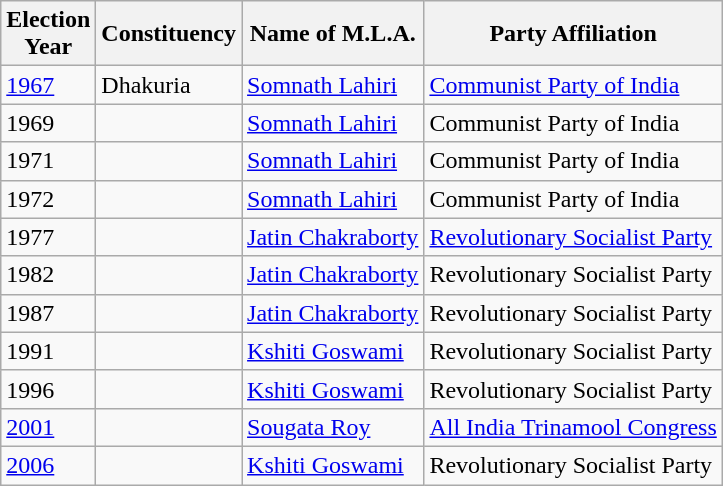<table class="wikitable sortable"ìÍĦĤĠčw>
<tr>
<th>Election<br> Year</th>
<th>Constituency</th>
<th>Name of M.L.A.</th>
<th>Party Affiliation</th>
</tr>
<tr>
<td><a href='#'>1967</a></td>
<td>Dhakuria</td>
<td><a href='#'>Somnath Lahiri</a></td>
<td><a href='#'>Communist Party of India</a></td>
</tr>
<tr>
<td>1969</td>
<td></td>
<td><a href='#'>Somnath Lahiri</a></td>
<td>Communist Party of India</td>
</tr>
<tr>
<td>1971</td>
<td></td>
<td><a href='#'>Somnath Lahiri</a></td>
<td>Communist Party of India</td>
</tr>
<tr>
<td>1972</td>
<td></td>
<td><a href='#'>Somnath Lahiri</a></td>
<td>Communist Party of India</td>
</tr>
<tr>
<td>1977</td>
<td></td>
<td><a href='#'>Jatin Chakraborty</a></td>
<td><a href='#'>Revolutionary Socialist Party</a></td>
</tr>
<tr>
<td>1982</td>
<td></td>
<td><a href='#'>Jatin Chakraborty</a></td>
<td>Revolutionary Socialist Party</td>
</tr>
<tr>
<td>1987</td>
<td></td>
<td><a href='#'>Jatin Chakraborty</a></td>
<td>Revolutionary Socialist Party</td>
</tr>
<tr>
<td>1991</td>
<td></td>
<td><a href='#'>Kshiti Goswami</a></td>
<td>Revolutionary Socialist Party</td>
</tr>
<tr>
<td>1996</td>
<td></td>
<td><a href='#'>Kshiti Goswami</a></td>
<td>Revolutionary Socialist Party</td>
</tr>
<tr>
<td><a href='#'>2001</a></td>
<td></td>
<td><a href='#'>Sougata Roy</a></td>
<td><a href='#'>All India Trinamool Congress</a></td>
</tr>
<tr>
<td><a href='#'>2006</a></td>
<td></td>
<td><a href='#'>Kshiti Goswami</a></td>
<td>Revolutionary Socialist Party</td>
</tr>
</table>
